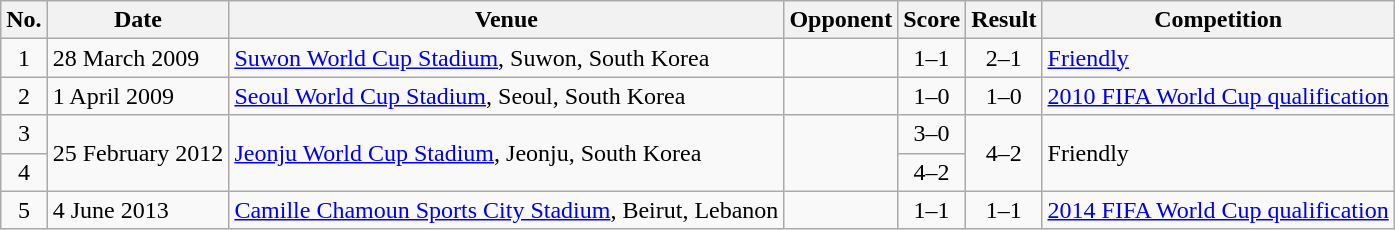<table class="wikitable">
<tr>
<th>No.</th>
<th>Date</th>
<th>Venue</th>
<th>Opponent</th>
<th>Score</th>
<th>Result</th>
<th>Competition</th>
</tr>
<tr>
<td align="center">1</td>
<td>28 March 2009</td>
<td><a href='#'>Suwon World Cup Stadium</a>, Suwon, South Korea</td>
<td></td>
<td align="center">1–1</td>
<td align="center">2–1</td>
<td><a href='#'>Friendly</a></td>
</tr>
<tr>
<td align="center">2</td>
<td>1 April 2009</td>
<td><a href='#'>Seoul World Cup Stadium</a>, Seoul, South Korea</td>
<td></td>
<td align="center">1–0</td>
<td align="center">1–0</td>
<td><a href='#'>2010 FIFA World Cup qualification</a></td>
</tr>
<tr>
<td align="center">3</td>
<td rowspan="2">25 February 2012</td>
<td rowspan="2"><a href='#'>Jeonju World Cup Stadium</a>, Jeonju, South Korea</td>
<td rowspan="2"></td>
<td align="center">3–0</td>
<td rowspan="2" align="center">4–2</td>
<td rowspan="2">Friendly</td>
</tr>
<tr>
<td align="center">4</td>
<td align="center">4–2</td>
</tr>
<tr>
<td align="center">5</td>
<td>4 June 2013</td>
<td><a href='#'>Camille Chamoun Sports City Stadium</a>, Beirut, Lebanon</td>
<td></td>
<td align="center">1–1</td>
<td align="center">1–1</td>
<td><a href='#'>2014 FIFA World Cup qualification</a></td>
</tr>
</table>
